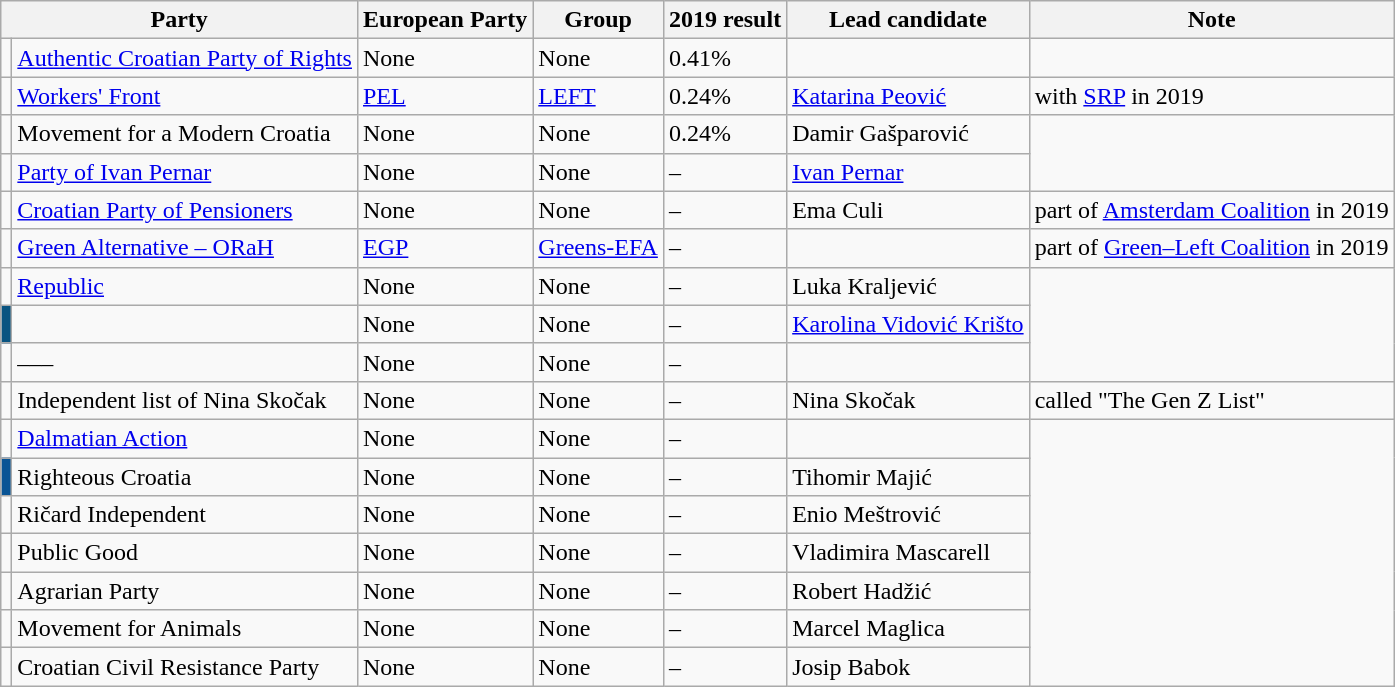<table class="wikitable">
<tr>
<th Colspan=2>Party</th>
<th>European Party</th>
<th>Group</th>
<th>2019 result</th>
<th>Lead candidate</th>
<th>Note</th>
</tr>
<tr>
<td bgcolor= ></td>
<td><a href='#'>Authentic Croatian Party of Rights</a></td>
<td>None</td>
<td>None</td>
<td>0.41%</td>
<td></td>
</tr>
<tr>
<td bgcolor= ></td>
<td><a href='#'>Workers' Front</a></td>
<td><a href='#'>PEL</a></td>
<td><a href='#'>LEFT</a></td>
<td>0.24%</td>
<td><a href='#'>Katarina Peović</a></td>
<td>with <a href='#'>SRP</a> in 2019</td>
</tr>
<tr>
<td bgcolor=></td>
<td>Movement for a Modern Croatia</td>
<td>None</td>
<td>None</td>
<td>0.24%</td>
<td>Damir Gašparović</td>
</tr>
<tr>
<td bgcolor= ></td>
<td><a href='#'>Party of Ivan Pernar</a></td>
<td>None</td>
<td>None</td>
<td>–</td>
<td><a href='#'>Ivan Pernar</a></td>
</tr>
<tr>
<td bgcolor= ></td>
<td><a href='#'>Croatian Party of Pensioners</a></td>
<td>None</td>
<td>None</td>
<td>–</td>
<td>Ema Culi</td>
<td>part of <a href='#'>Amsterdam Coalition</a> in 2019</td>
</tr>
<tr>
<td bgcolor= ></td>
<td><a href='#'>Green Alternative – ORaH</a></td>
<td><a href='#'>EGP</a></td>
<td><a href='#'>Greens-EFA</a></td>
<td>–</td>
<td></td>
<td>part of <a href='#'>Green–Left Coalition</a> in 2019</td>
</tr>
<tr>
<td bgcolor= ></td>
<td><a href='#'>Republic</a></td>
<td>None</td>
<td>None</td>
<td>–</td>
<td>Luka Kraljević</td>
</tr>
<tr>
<td bgcolor= #095481></td>
<td></td>
<td>None</td>
<td>None</td>
<td>–</td>
<td><a href='#'>Karolina Vidović Krišto</a></td>
</tr>
<tr>
<td bgcolor=></td>
<td>–––</td>
<td>None</td>
<td>None</td>
<td>–</td>
<td></td>
</tr>
<tr>
<td bgcolor= ></td>
<td>Independent list of Nina Skočak</td>
<td>None</td>
<td>None</td>
<td>–</td>
<td>Nina Skočak</td>
<td>called "The Gen Z List"</td>
</tr>
<tr>
<td bgcolor= ></td>
<td><a href='#'>Dalmatian Action</a></td>
<td>None</td>
<td>None</td>
<td>–</td>
<td></td>
</tr>
<tr>
<td bgcolor= #095495></td>
<td>Righteous Croatia</td>
<td>None</td>
<td>None</td>
<td>–</td>
<td>Tihomir Majić</td>
</tr>
<tr>
<td bgcolor= ></td>
<td>Ričard Independent</td>
<td>None</td>
<td>None</td>
<td>–</td>
<td>Enio Meštrović</td>
</tr>
<tr>
<td bgcolor=></td>
<td>Public Good</td>
<td>None</td>
<td>None</td>
<td>–</td>
<td>Vladimira Mascarell</td>
</tr>
<tr>
<td bgcolor=></td>
<td>Agrarian Party</td>
<td>None</td>
<td>None</td>
<td>–</td>
<td>Robert Hadžić</td>
</tr>
<tr>
<td bgcolor=></td>
<td>Movement for Animals</td>
<td>None</td>
<td>None</td>
<td>–</td>
<td>Marcel Maglica</td>
</tr>
<tr>
<td bgcolor=></td>
<td>Croatian Civil Resistance Party</td>
<td>None</td>
<td>None</td>
<td>–</td>
<td>Josip Babok</td>
</tr>
</table>
